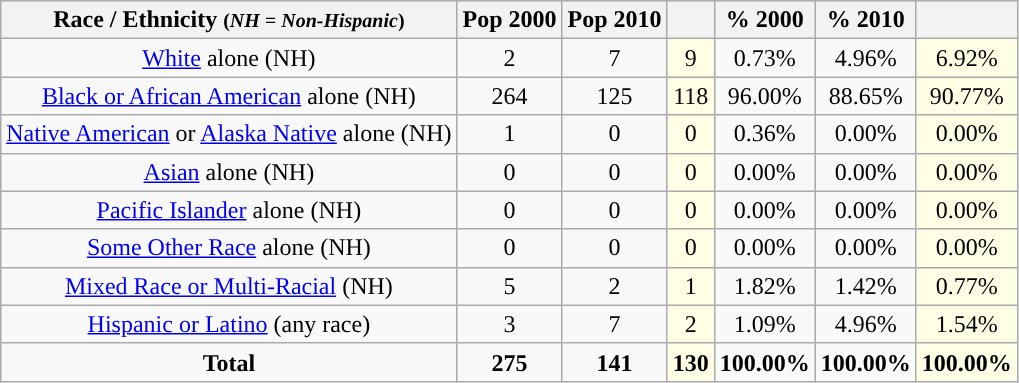<table class="wikitable" style="text-align:center;">
<tr>
<th>Race / Ethnicity <small>(<em>NH = Non-Hispanic</em>)</small></th>
<th>Pop 2000</th>
<th>Pop 2010</th>
<th></th>
<th>% 2000</th>
<th>% 2010</th>
<th></th>
</tr>
<tr>
<td><a href='#'>White</a> alone (NH)</td>
<td>2</td>
<td>7</td>
<td style='background: #ffffe6;'>9</td>
<td>0.73%</td>
<td>4.96%</td>
<td style='background: #ffffe6;'>6.92%</td>
</tr>
<tr>
<td><a href='#'>Black or African American</a> alone (NH)</td>
<td>264</td>
<td>125</td>
<td style='background: #ffffe6;'>118</td>
<td>96.00%</td>
<td>88.65%</td>
<td style='background: #ffffe6;'>90.77%</td>
</tr>
<tr>
<td><a href='#'>Native American</a> or <a href='#'>Alaska Native</a> alone (NH)</td>
<td>1</td>
<td>0</td>
<td style='background: #ffffe6;'>0</td>
<td>0.36%</td>
<td>0.00%</td>
<td style='background: #ffffe6;'>0.00%</td>
</tr>
<tr>
<td><a href='#'>Asian</a> alone (NH)</td>
<td>0</td>
<td>0</td>
<td style='background: #ffffe6;'>0</td>
<td>0.00%</td>
<td>0.00%</td>
<td style='background: #ffffe6;'>0.00%</td>
</tr>
<tr>
<td><a href='#'>Pacific Islander</a> alone (NH)</td>
<td>0</td>
<td>0</td>
<td style='background: #ffffe6;'>0</td>
<td>0.00%</td>
<td>0.00%</td>
<td style='background: #ffffe6;'>0.00%</td>
</tr>
<tr>
<td><a href='#'>Some Other Race</a> alone (NH)</td>
<td>0</td>
<td>0</td>
<td style='background: #ffffe6;'>0</td>
<td>0.00%</td>
<td>0.00%</td>
<td style='background: #ffffe6;'>0.00%</td>
</tr>
<tr>
<td><a href='#'>Mixed Race or Multi-Racial</a> (NH)</td>
<td>5</td>
<td>2</td>
<td style='background: #ffffe6;'>1</td>
<td>1.82%</td>
<td>1.42%</td>
<td style='background: #ffffe6;'>0.77%</td>
</tr>
<tr>
<td><a href='#'>Hispanic or Latino</a> (any race)</td>
<td>3</td>
<td>7</td>
<td style='background: #ffffe6;'>2</td>
<td>1.09%</td>
<td>4.96%</td>
<td style='background: #ffffe6;'>1.54%</td>
</tr>
<tr>
<td><strong>Total</strong></td>
<td><strong>275</strong></td>
<td><strong>141</strong></td>
<td style='background: #ffffe6;'><strong>130</strong></td>
<td><strong>100.00%</strong></td>
<td><strong>100.00%</strong></td>
<td style='background: #ffffe6;'><strong>100.00%</strong></td>
</tr>
</table>
